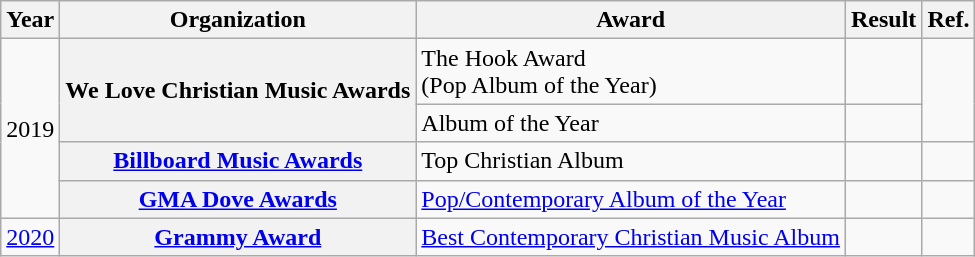<table class="wikitable plainrowheaders">
<tr>
<th>Year</th>
<th>Organization</th>
<th>Award</th>
<th>Result</th>
<th>Ref.</th>
</tr>
<tr>
<td rowspan="4">2019</td>
<th scope="row" rowspan="2">We Love Christian Music Awards</th>
<td>The Hook Award <br> (Pop Album of the Year)</td>
<td></td>
<td style="text-align:center;" rowspan="2"></td>
</tr>
<tr>
<td>Album of the Year</td>
<td></td>
</tr>
<tr>
<th scope="row"><a href='#'>Billboard Music Awards</a></th>
<td>Top Christian Album</td>
<td></td>
<td style="text-align:center;"></td>
</tr>
<tr>
<th scope="row"><a href='#'>GMA Dove Awards</a></th>
<td><a href='#'>Pop/Contemporary Album of the Year</a></td>
<td></td>
<td style="text-align:center;"></td>
</tr>
<tr>
<td><a href='#'>2020</a></td>
<th scope="row"><a href='#'>Grammy Award</a></th>
<td><a href='#'>Best Contemporary Christian Music Album</a></td>
<td></td>
<td style="text-align:center;"></td>
</tr>
</table>
